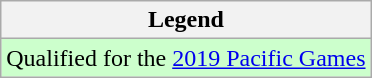<table class="wikitable">
<tr>
<th>Legend</th>
</tr>
<tr bgcolor=ccffcc>
<td>Qualified for the <a href='#'>2019 Pacific Games</a></td>
</tr>
</table>
